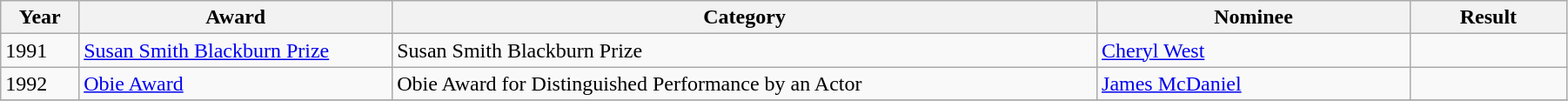<table class="wikitable" style="width:95%;">
<tr>
<th style="width:5%;">Year</th>
<th style="width:20%;">Award</th>
<th style="width:45%;">Category</th>
<th style="width:20%;">Nominee</th>
<th style="width:10%;">Result</th>
</tr>
<tr>
<td rowspan="1">1991</td>
<td rowspan="1"><a href='#'>Susan Smith Blackburn Prize</a></td>
<td>Susan Smith Blackburn Prize</td>
<td><a href='#'>Cheryl West</a></td>
<td></td>
</tr>
<tr>
<td rowspan="1">1992</td>
<td rowspan="1"><a href='#'>Obie Award</a></td>
<td>Obie Award for Distinguished Performance by an Actor</td>
<td><a href='#'>James McDaniel</a></td>
<td></td>
</tr>
<tr>
</tr>
</table>
